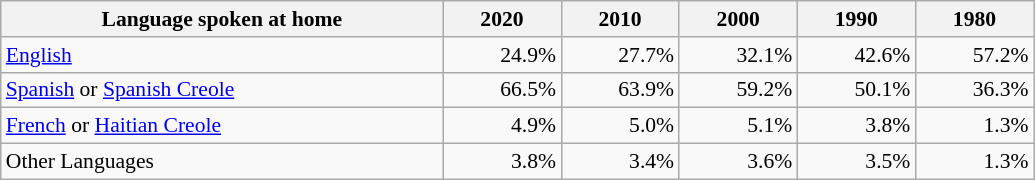<table class="wikitable" style="font-size: 90%; text-align: right;">
<tr>
<th style="width: 20em;">Language spoken at home</th>
<th style="width: 5em;">2020</th>
<th style="width: 5em;">2010</th>
<th style="width: 5em;">2000</th>
<th style="width: 5em;">1990</th>
<th style="width: 5em;">1980</th>
</tr>
<tr>
<td style="text-align:left"><a href='#'>English</a></td>
<td>24.9%</td>
<td>27.7%</td>
<td>32.1%</td>
<td>42.6%</td>
<td>57.2%</td>
</tr>
<tr>
<td style="text-align:left"><a href='#'>Spanish</a> or <a href='#'>Spanish Creole</a></td>
<td>66.5%</td>
<td>63.9%</td>
<td>59.2%</td>
<td>50.1%</td>
<td>36.3%</td>
</tr>
<tr>
<td style="text-align:left"><a href='#'>French</a> or <a href='#'>Haitian Creole</a></td>
<td>4.9%</td>
<td>5.0%</td>
<td>5.1%</td>
<td>3.8%</td>
<td>1.3%</td>
</tr>
<tr>
<td style="text-align:left">Other Languages</td>
<td>3.8%</td>
<td>3.4%</td>
<td>3.6%</td>
<td>3.5%</td>
<td>1.3%</td>
</tr>
</table>
